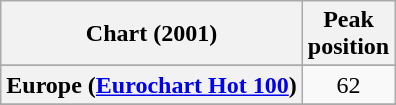<table class="wikitable sortable plainrowheaders" style="text-align:center">
<tr>
<th>Chart (2001)</th>
<th>Peak<br>position</th>
</tr>
<tr>
</tr>
<tr>
<th scope="row">Europe (<a href='#'>Eurochart Hot 100</a>)</th>
<td>62</td>
</tr>
<tr>
</tr>
<tr>
</tr>
<tr>
</tr>
<tr>
</tr>
</table>
